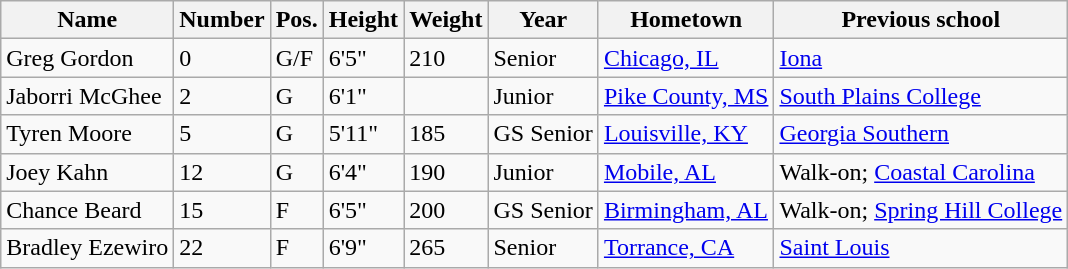<table class="wikitable sortable" border="1">
<tr>
<th>Name</th>
<th>Number</th>
<th>Pos.</th>
<th>Height</th>
<th>Weight</th>
<th>Year</th>
<th>Hometown</th>
<th class="unsortable">Previous school</th>
</tr>
<tr>
<td>Greg Gordon</td>
<td>0</td>
<td>G/F</td>
<td>6'5"</td>
<td>210</td>
<td>Senior</td>
<td><a href='#'>Chicago, IL</a></td>
<td><a href='#'>Iona</a></td>
</tr>
<tr>
<td>Jaborri McGhee</td>
<td>2</td>
<td>G</td>
<td>6'1"</td>
<td></td>
<td>Junior</td>
<td><a href='#'>Pike County, MS</a></td>
<td><a href='#'>South Plains College</a></td>
</tr>
<tr>
<td>Tyren Moore</td>
<td>5</td>
<td>G</td>
<td>5'11"</td>
<td>185</td>
<td>GS Senior</td>
<td><a href='#'>Louisville, KY</a></td>
<td><a href='#'>Georgia Southern</a></td>
</tr>
<tr>
<td>Joey Kahn</td>
<td>12</td>
<td>G</td>
<td>6'4"</td>
<td>190</td>
<td> Junior</td>
<td><a href='#'>Mobile, AL</a></td>
<td>Walk-on; <a href='#'>Coastal Carolina</a></td>
</tr>
<tr>
<td>Chance Beard</td>
<td>15</td>
<td>F</td>
<td>6'5"</td>
<td>200</td>
<td>GS Senior</td>
<td><a href='#'>Birmingham, AL</a></td>
<td>Walk-on; <a href='#'>Spring Hill College</a></td>
</tr>
<tr>
<td>Bradley Ezewiro</td>
<td>22</td>
<td>F</td>
<td>6'9"</td>
<td>265</td>
<td>Senior</td>
<td><a href='#'>Torrance, CA</a></td>
<td><a href='#'>Saint Louis</a></td>
</tr>
</table>
